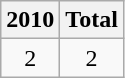<table class="wikitable" style="text-align:center">
<tr>
<th>2010</th>
<th>Total</th>
</tr>
<tr>
<td>2</td>
<td>2</td>
</tr>
</table>
